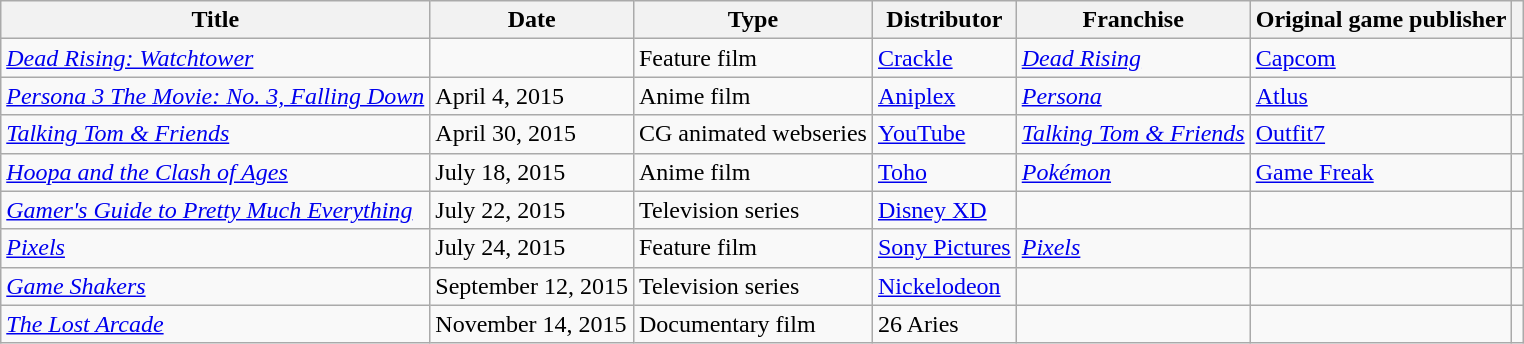<table class="wikitable sortable">
<tr>
<th>Title</th>
<th>Date</th>
<th>Type</th>
<th>Distributor</th>
<th>Franchise</th>
<th>Original game publisher</th>
<th></th>
</tr>
<tr>
<td><em><a href='#'>Dead Rising: Watchtower</a></em></td>
<td></td>
<td>Feature film</td>
<td><a href='#'>Crackle</a></td>
<td><em><a href='#'>Dead Rising</a></em></td>
<td><a href='#'>Capcom</a></td>
<td style="text-align:center;"></td>
</tr>
<tr>
<td><em><a href='#'>Persona 3 The Movie: No. 3, Falling Down</a></em></td>
<td>April 4, 2015</td>
<td>Anime film</td>
<td><a href='#'>Aniplex</a></td>
<td><em><a href='#'>Persona</a></em></td>
<td><a href='#'>Atlus</a></td>
<td style="text-align:center;"></td>
</tr>
<tr>
<td><em><a href='#'>Talking Tom & Friends</a></em></td>
<td>April 30, 2015</td>
<td>CG animated webseries</td>
<td><a href='#'>YouTube</a></td>
<td><em><a href='#'>Talking Tom & Friends</a></em></td>
<td><a href='#'>Outfit7</a></td>
<td style="text-align:center;"></td>
</tr>
<tr>
<td><em><a href='#'>Hoopa and the Clash of Ages</a></em></td>
<td>July 18, 2015</td>
<td>Anime film</td>
<td><a href='#'>Toho</a></td>
<td><em><a href='#'>Pokémon</a></em></td>
<td><a href='#'>Game Freak</a></td>
<td style="text-align:center;"></td>
</tr>
<tr>
<td><em><a href='#'>Gamer's Guide to Pretty Much Everything</a></em></td>
<td>July 22, 2015</td>
<td>Television series</td>
<td><a href='#'>Disney XD</a></td>
<td></td>
<td></td>
<td style="text-align:center;"></td>
</tr>
<tr>
<td><em><a href='#'>Pixels</a></em></td>
<td>July 24, 2015</td>
<td>Feature film</td>
<td><a href='#'>Sony Pictures</a></td>
<td><em><a href='#'>Pixels</a></em></td>
<td></td>
<td style="text-align:center;"></td>
</tr>
<tr>
<td><em><a href='#'>Game Shakers</a></em></td>
<td>September 12, 2015</td>
<td>Television series</td>
<td><a href='#'>Nickelodeon</a></td>
<td></td>
<td></td>
<td style="text-align:center;"></td>
</tr>
<tr>
<td><em><a href='#'>The Lost Arcade</a></em></td>
<td>November 14, 2015</td>
<td>Documentary film</td>
<td>26 Aries</td>
<td></td>
<td></td>
<td style="text-align:center;"></td>
</tr>
</table>
